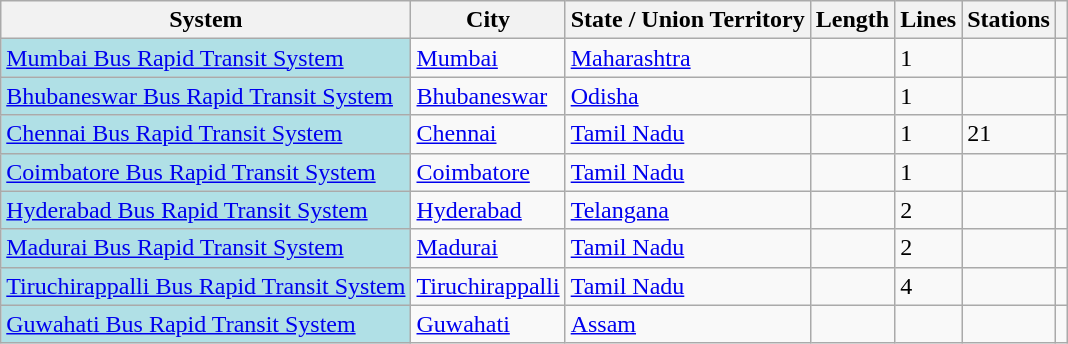<table class="wikitable sortable">
<tr>
<th>System</th>
<th>City</th>
<th>State / Union Territory</th>
<th>Length</th>
<th>Lines</th>
<th>Stations</th>
<th></th>
</tr>
<tr>
<td style="background:#B0E0E6;"><a href='#'>Mumbai Bus Rapid Transit System</a></td>
<td><a href='#'>Mumbai</a></td>
<td><a href='#'>Maharashtra</a></td>
<td></td>
<td>1</td>
<td></td>
<td></td>
</tr>
<tr>
<td style="background:#B0E0E6;"><a href='#'>Bhubaneswar Bus Rapid Transit System</a></td>
<td><a href='#'>Bhubaneswar</a></td>
<td><a href='#'>Odisha</a></td>
<td></td>
<td>1</td>
<td></td>
<td></td>
</tr>
<tr>
<td style="background:#B0E0E6;"><a href='#'>Chennai Bus Rapid Transit System</a></td>
<td><a href='#'>Chennai</a></td>
<td><a href='#'>Tamil Nadu</a></td>
<td></td>
<td>1</td>
<td>21</td>
<td></td>
</tr>
<tr>
<td style="background:#B0E0E6;"><a href='#'>Coimbatore Bus Rapid Transit System</a></td>
<td><a href='#'>Coimbatore</a></td>
<td><a href='#'>Tamil Nadu</a></td>
<td></td>
<td>1</td>
<td></td>
<td></td>
</tr>
<tr>
<td style="background:#B0E0E6;"><a href='#'>Hyderabad Bus Rapid Transit System</a></td>
<td><a href='#'>Hyderabad</a></td>
<td><a href='#'>Telangana</a></td>
<td></td>
<td>2</td>
<td></td>
<td></td>
</tr>
<tr>
<td style="background:#B0E0E6;"><a href='#'>Madurai Bus Rapid Transit System</a></td>
<td><a href='#'>Madurai</a></td>
<td><a href='#'>Tamil Nadu</a></td>
<td></td>
<td>2</td>
<td></td>
<td></td>
</tr>
<tr>
<td style="background:#B0E0E6;"><a href='#'>Tiruchirappalli Bus Rapid Transit System</a></td>
<td><a href='#'>Tiruchirappalli</a></td>
<td><a href='#'>Tamil Nadu</a></td>
<td></td>
<td>4</td>
<td></td>
<td></td>
</tr>
<tr>
<td style="background:#B0E0E6;"><a href='#'>Guwahati Bus Rapid Transit System</a></td>
<td><a href='#'>Guwahati</a></td>
<td><a href='#'>Assam</a></td>
<td></td>
<td></td>
<td></td>
<td></td>
</tr>
</table>
